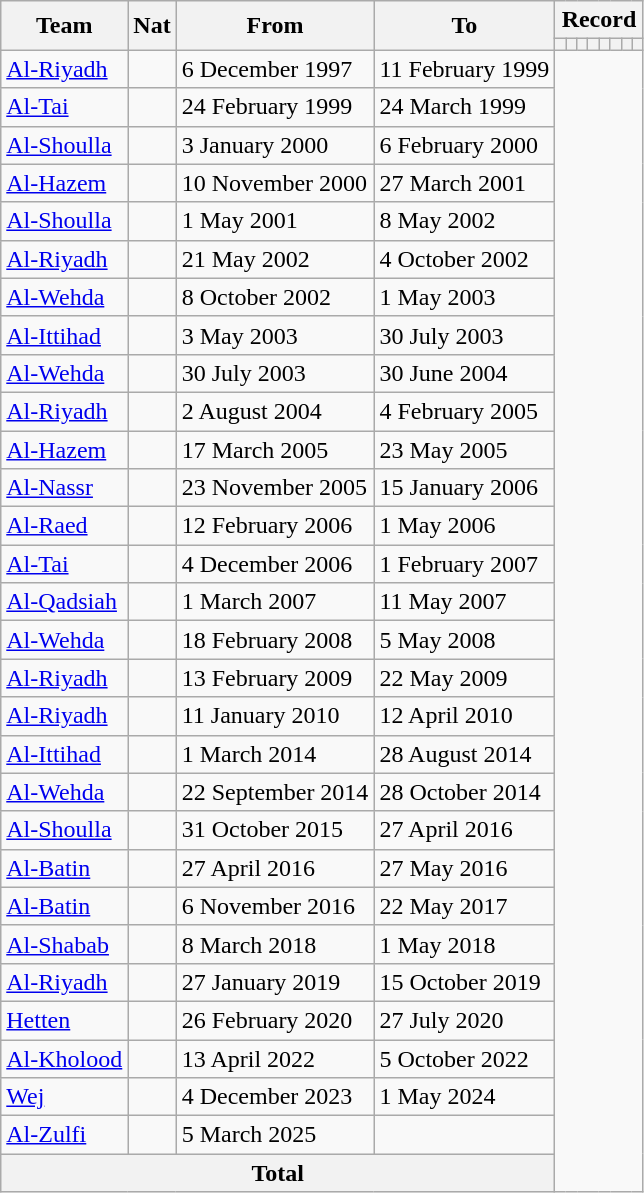<table class="wikitable" style="text-align: center">
<tr>
<th rowspan="2">Team</th>
<th rowspan="2">Nat</th>
<th rowspan="2">From</th>
<th rowspan="2">To</th>
<th colspan="8">Record</th>
</tr>
<tr>
<th></th>
<th></th>
<th></th>
<th></th>
<th></th>
<th></th>
<th></th>
<th></th>
</tr>
<tr>
<td align="left"><a href='#'>Al-Riyadh</a></td>
<td></td>
<td align=left>6 December 1997</td>
<td align=left>11 February 1999<br></td>
</tr>
<tr>
<td align="left"><a href='#'>Al-Tai</a></td>
<td></td>
<td align=left>24 February 1999</td>
<td align=left>24 March 1999<br></td>
</tr>
<tr>
<td align="left"><a href='#'>Al-Shoulla</a></td>
<td></td>
<td align=left>3 January 2000</td>
<td align=left>6 February 2000<br></td>
</tr>
<tr>
<td align="left"><a href='#'>Al-Hazem</a></td>
<td></td>
<td align=left>10 November 2000</td>
<td align=left>27 March 2001<br></td>
</tr>
<tr>
<td align="left"><a href='#'>Al-Shoulla</a></td>
<td></td>
<td align=left>1 May 2001</td>
<td align=left>8 May 2002<br></td>
</tr>
<tr>
<td align="left"><a href='#'>Al-Riyadh</a></td>
<td></td>
<td align=left>21 May 2002</td>
<td align=left>4 October 2002<br></td>
</tr>
<tr>
<td align="left"><a href='#'>Al-Wehda</a></td>
<td></td>
<td align=left>8 October 2002</td>
<td align=left>1 May 2003<br></td>
</tr>
<tr>
<td align="left"><a href='#'>Al-Ittihad</a></td>
<td></td>
<td align=left>3 May 2003</td>
<td align=left>30 July 2003<br></td>
</tr>
<tr>
<td align="left"><a href='#'>Al-Wehda</a></td>
<td></td>
<td align=left>30 July 2003</td>
<td align=left>30 June 2004<br></td>
</tr>
<tr>
<td align="left"><a href='#'>Al-Riyadh</a></td>
<td></td>
<td align=left>2 August 2004</td>
<td align=left>4 February 2005<br></td>
</tr>
<tr>
<td align="left"><a href='#'>Al-Hazem</a></td>
<td></td>
<td align=left>17 March 2005</td>
<td align=left>23 May 2005<br></td>
</tr>
<tr>
<td align="left"><a href='#'>Al-Nassr</a></td>
<td></td>
<td align=left>23 November 2005</td>
<td align=left>15 January 2006<br></td>
</tr>
<tr>
<td align="left"><a href='#'>Al-Raed</a></td>
<td></td>
<td align=left>12 February 2006</td>
<td align=left>1 May 2006<br></td>
</tr>
<tr>
<td align="left"><a href='#'>Al-Tai</a></td>
<td></td>
<td align=left>4 December 2006</td>
<td align=left>1 February 2007<br></td>
</tr>
<tr>
<td align="left"><a href='#'>Al-Qadsiah</a></td>
<td></td>
<td align=left>1 March 2007</td>
<td align=left>11 May 2007<br></td>
</tr>
<tr>
<td align="left"><a href='#'>Al-Wehda</a></td>
<td></td>
<td align=left>18 February 2008</td>
<td align=left>5 May 2008<br></td>
</tr>
<tr>
<td align="left"><a href='#'>Al-Riyadh</a></td>
<td></td>
<td align=left>13 February 2009</td>
<td align=left>22 May 2009<br></td>
</tr>
<tr>
<td align="left"><a href='#'>Al-Riyadh</a></td>
<td></td>
<td align=left>11 January 2010</td>
<td align=left>12 April 2010<br></td>
</tr>
<tr>
<td align="left"><a href='#'>Al-Ittihad</a></td>
<td></td>
<td align=left>1 March 2014</td>
<td align=left>28 August 2014<br></td>
</tr>
<tr>
<td align="left"><a href='#'>Al-Wehda</a></td>
<td></td>
<td align=left>22 September 2014</td>
<td align=left>28 October 2014<br></td>
</tr>
<tr>
<td align="left"><a href='#'>Al-Shoulla</a></td>
<td></td>
<td align=left>31 October 2015</td>
<td align=left>27 April 2016<br></td>
</tr>
<tr>
<td align="left"><a href='#'>Al-Batin</a></td>
<td></td>
<td align=left>27 April 2016</td>
<td align=left>27 May 2016<br></td>
</tr>
<tr>
<td align="left"><a href='#'>Al-Batin</a></td>
<td></td>
<td align=left>6 November 2016</td>
<td align=left>22 May 2017<br></td>
</tr>
<tr>
<td align="left"><a href='#'>Al-Shabab</a></td>
<td></td>
<td align=left>8 March 2018</td>
<td align=left>1 May 2018<br></td>
</tr>
<tr>
<td align="left"><a href='#'>Al-Riyadh</a></td>
<td></td>
<td align=left>27 January 2019</td>
<td align=left>15 October 2019<br></td>
</tr>
<tr>
<td align="left"><a href='#'>Hetten</a></td>
<td></td>
<td align=left>26 February 2020</td>
<td align=left>27 July 2020<br></td>
</tr>
<tr>
<td align="left"><a href='#'>Al-Kholood</a></td>
<td></td>
<td align=left>13 April 2022</td>
<td align=left>5 October 2022<br></td>
</tr>
<tr>
<td align="left"><a href='#'>Wej</a></td>
<td></td>
<td align=left>4 December 2023</td>
<td align=left>1 May 2024<br></td>
</tr>
<tr>
<td align="left"><a href='#'>Al-Zulfi</a></td>
<td></td>
<td align=left>5 March 2025</td>
<td align=left><br></td>
</tr>
<tr>
<th colspan=4>Total<br></th>
</tr>
</table>
